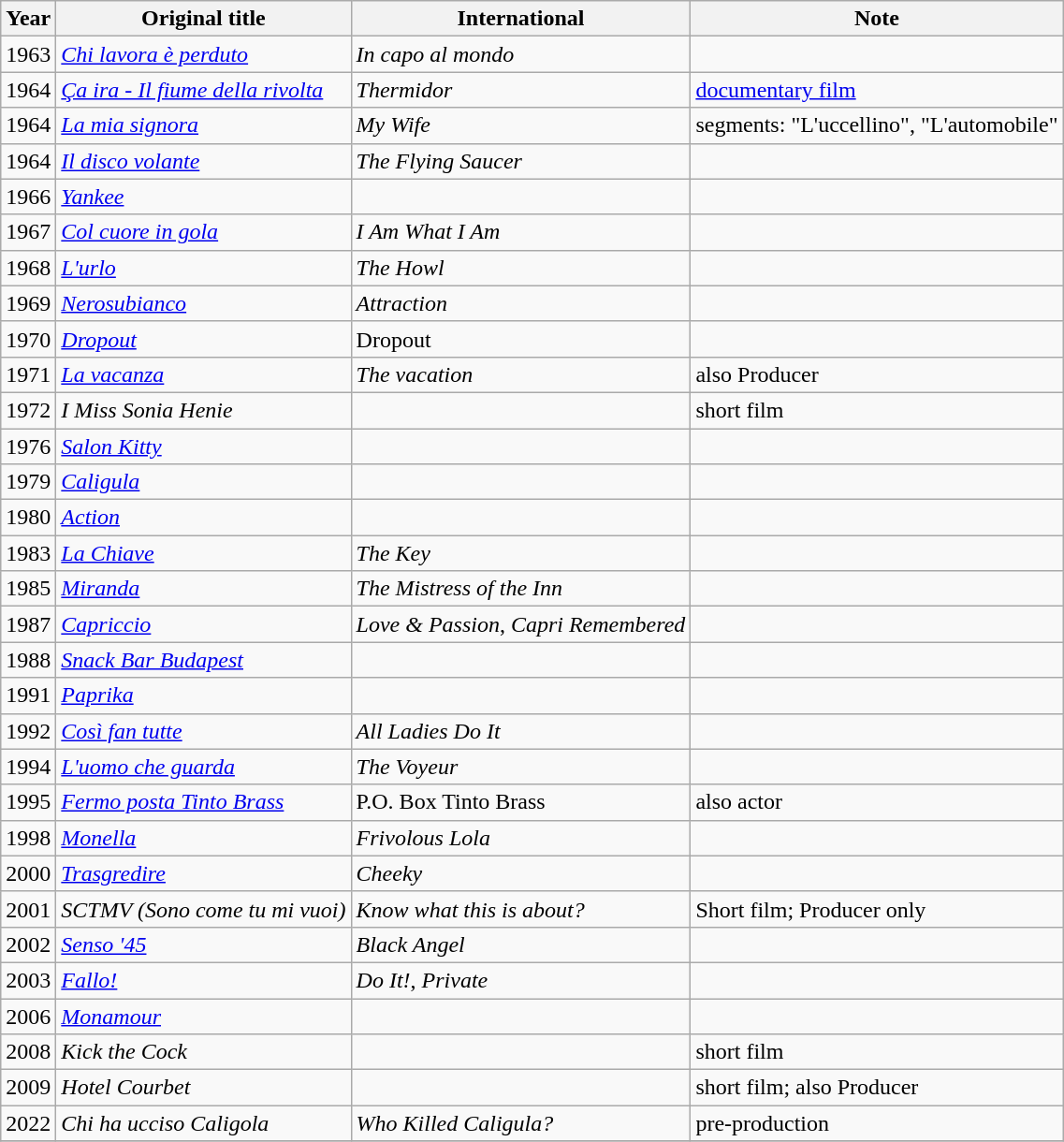<table class="wikitable sortable plainrowheaders">
<tr>
<th>Year</th>
<th>Original title</th>
<th>International</th>
<th>Note</th>
</tr>
<tr>
<td>1963</td>
<td><em><a href='#'>Chi lavora è perduto</a></em></td>
<td><em>In capo al mondo</em></td>
<td></td>
</tr>
<tr>
<td>1964</td>
<td><em><a href='#'>Ça ira - Il fiume della rivolta</a></em></td>
<td><em>Thermidor</em></td>
<td><a href='#'>documentary film</a></td>
</tr>
<tr>
<td>1964</td>
<td><em><a href='#'>La mia signora</a></em></td>
<td><em>My Wife</em></td>
<td>segments:  "L'uccellino", "L'automobile"</td>
</tr>
<tr>
<td>1964</td>
<td><em><a href='#'>Il disco volante</a></em></td>
<td><em> The Flying Saucer</em></td>
<td></td>
</tr>
<tr>
<td>1966</td>
<td><em><a href='#'>Yankee</a></em></td>
<td></td>
<td></td>
</tr>
<tr>
<td>1967</td>
<td><em><a href='#'>Col cuore in gola</a></em></td>
<td><em>I Am What I Am</em></td>
<td></td>
</tr>
<tr>
<td>1968</td>
<td><em><a href='#'>L'urlo</a></em></td>
<td><em>The Howl</em></td>
<td></td>
</tr>
<tr>
<td>1969</td>
<td><em><a href='#'>Nerosubianco</a></em></td>
<td><em>Attraction</em></td>
<td></td>
</tr>
<tr>
<td>1970</td>
<td><em><a href='#'>Dropout</a></em></td>
<td>Dropout</td>
<td></td>
</tr>
<tr>
<td>1971</td>
<td><em><a href='#'>La vacanza</a></em></td>
<td><em>The vacation</em></td>
<td>also Producer</td>
</tr>
<tr>
<td>1972</td>
<td><em>I Miss Sonia Henie</em></td>
<td></td>
<td>short film</td>
</tr>
<tr>
<td>1976</td>
<td><em><a href='#'>Salon Kitty</a></em></td>
<td></td>
<td></td>
</tr>
<tr>
<td>1979</td>
<td><em><a href='#'>Caligula</a></em></td>
<td></td>
<td></td>
</tr>
<tr>
<td>1980</td>
<td><em><a href='#'>Action</a></em></td>
<td></td>
<td></td>
</tr>
<tr>
<td>1983</td>
<td><em><a href='#'>La Chiave</a></em></td>
<td><em>The Key</em></td>
<td></td>
</tr>
<tr>
<td>1985</td>
<td><em><a href='#'>Miranda</a></em></td>
<td><em>The Mistress of the Inn</em></td>
<td></td>
</tr>
<tr>
<td>1987</td>
<td><em><a href='#'>Capriccio</a></em></td>
<td><em>Love & Passion</em>, <em>Capri Remembered</em></td>
<td></td>
</tr>
<tr>
<td>1988</td>
<td><em><a href='#'>Snack Bar Budapest</a></em></td>
<td></td>
<td></td>
</tr>
<tr>
<td>1991</td>
<td><em><a href='#'>Paprika</a></em></td>
<td></td>
<td></td>
</tr>
<tr>
<td>1992</td>
<td><em><a href='#'>Così fan tutte</a></em></td>
<td><em>All Ladies Do It</em></td>
<td></td>
</tr>
<tr>
<td>1994</td>
<td><em><a href='#'>L'uomo che guarda</a></em></td>
<td><em>The Voyeur</em></td>
<td></td>
</tr>
<tr>
<td>1995</td>
<td><em><a href='#'>Fermo posta Tinto Brass</a></em></td>
<td>P.O. Box Tinto Brass</td>
<td>also actor</td>
</tr>
<tr>
<td>1998</td>
<td><em><a href='#'>Monella</a></em></td>
<td><em>Frivolous Lola</em></td>
<td></td>
</tr>
<tr>
<td>2000</td>
<td><em><a href='#'>Trasgredire</a></em></td>
<td><em>Cheeky</em></td>
<td></td>
</tr>
<tr>
<td>2001</td>
<td><em>SCTMV (Sono come tu mi vuoi)</em></td>
<td><em>Know what this is about?</em></td>
<td>Short film; Producer only</td>
</tr>
<tr>
<td>2002</td>
<td><em><a href='#'>Senso '45</a></em></td>
<td><em>Black Angel</em></td>
<td></td>
</tr>
<tr>
<td>2003</td>
<td><em><a href='#'>Fallo!</a></em></td>
<td><em>Do It!</em>, <em>Private</em></td>
<td></td>
</tr>
<tr>
<td>2006</td>
<td><em><a href='#'>Monamour</a></em></td>
<td></td>
<td></td>
</tr>
<tr>
<td>2008</td>
<td><em>Kick the Cock</em></td>
<td></td>
<td>short film</td>
</tr>
<tr>
<td>2009</td>
<td><em>Hotel Courbet</em></td>
<td></td>
<td>short film; also Producer</td>
</tr>
<tr>
<td>2022</td>
<td><em>Chi ha ucciso Caligola</em></td>
<td><em>Who Killed Caligula?</em></td>
<td>pre-production</td>
</tr>
<tr>
</tr>
</table>
